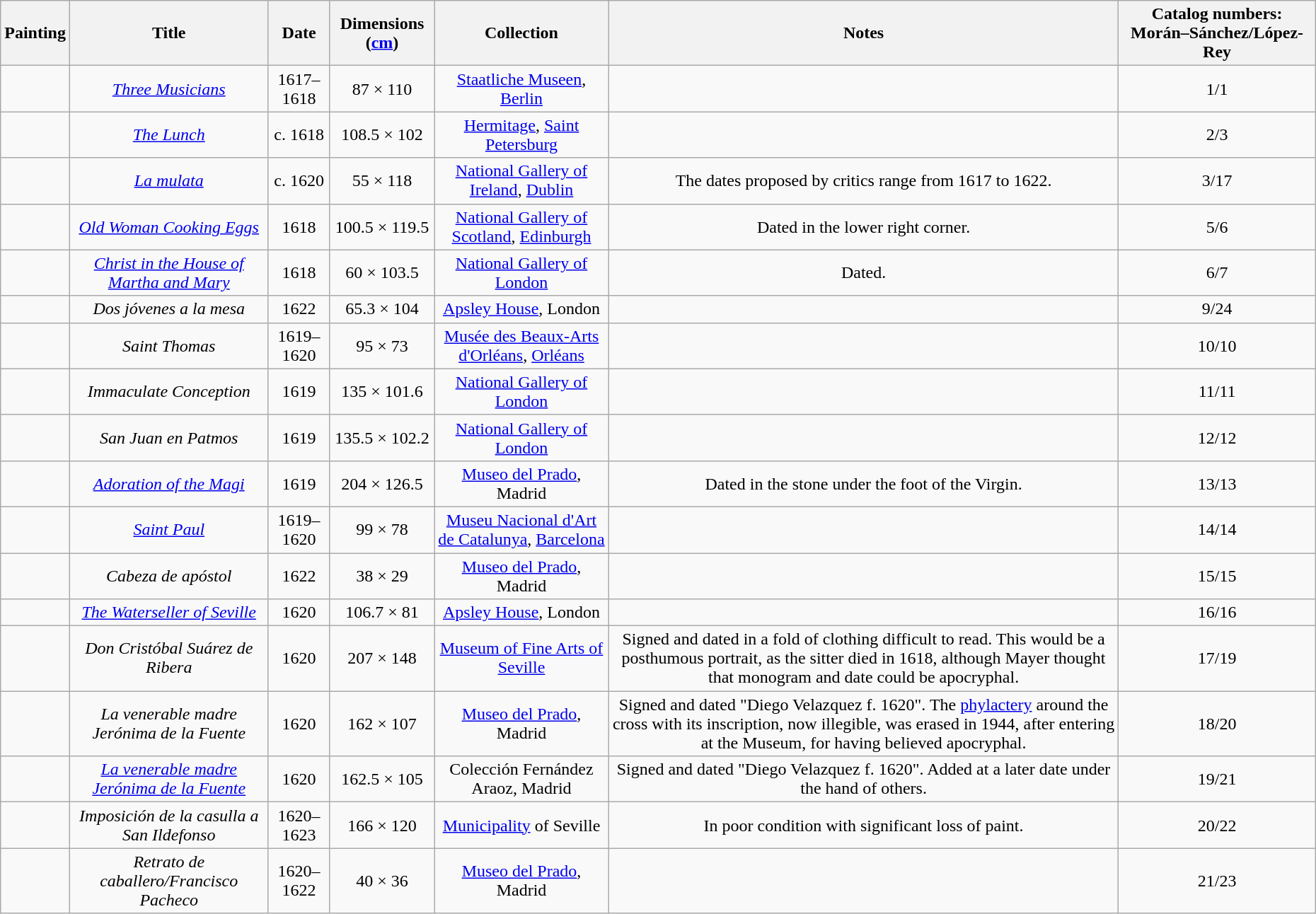<table class="sortable wikitable" style="margin-left:0.5em; text-align:center">
<tr>
<th>Painting</th>
<th>Title</th>
<th>Date</th>
<th>Dimensions (<a href='#'>cm</a>)</th>
<th>Collection</th>
<th>Notes</th>
<th>Catalog numbers: Morán–Sánchez/López-Rey</th>
</tr>
<tr>
<td></td>
<td><em><a href='#'>Three Musicians</a></em></td>
<td>1617–1618</td>
<td>87 × 110</td>
<td><a href='#'>Staatliche Museen</a>, <a href='#'>Berlin</a></td>
<td></td>
<td>1/1</td>
</tr>
<tr>
<td></td>
<td><em><a href='#'>The Lunch</a></em></td>
<td>c. 1618</td>
<td>108.5 × 102</td>
<td><a href='#'>Hermitage</a>, <a href='#'>Saint Petersburg</a></td>
<td></td>
<td>2/3</td>
</tr>
<tr>
<td></td>
<td><em><a href='#'>La mulata</a></em></td>
<td>c. 1620</td>
<td>55 × 118</td>
<td><a href='#'>National Gallery of Ireland</a>, <a href='#'>Dublin</a></td>
<td>The dates proposed by critics range from 1617 to 1622.</td>
<td>3/17</td>
</tr>
<tr>
<td></td>
<td><em><a href='#'>Old Woman Cooking Eggs</a></em></td>
<td>1618</td>
<td>100.5 × 119.5</td>
<td><a href='#'>National Gallery of Scotland</a>, <a href='#'>Edinburgh</a></td>
<td>Dated in the lower right corner.</td>
<td>5/6</td>
</tr>
<tr>
<td></td>
<td><em><a href='#'>Christ in the House of Martha and Mary</a></em></td>
<td>1618</td>
<td>60 × 103.5</td>
<td><a href='#'>National Gallery of London</a></td>
<td>Dated.</td>
<td>6/7</td>
</tr>
<tr>
<td></td>
<td><em>Dos jóvenes a la mesa</em></td>
<td>1622</td>
<td>65.3 × 104</td>
<td><a href='#'>Apsley House</a>, London</td>
<td></td>
<td>9/24</td>
</tr>
<tr>
<td></td>
<td><em>Saint Thomas</em></td>
<td>1619–1620</td>
<td>95 × 73</td>
<td><a href='#'>Musée des Beaux-Arts d'Orléans</a>, <a href='#'>Orléans</a></td>
<td></td>
<td>10/10</td>
</tr>
<tr>
<td></td>
<td><em>Immaculate Conception</em></td>
<td>1619</td>
<td>135 × 101.6</td>
<td><a href='#'>National Gallery of London</a></td>
<td></td>
<td>11/11</td>
</tr>
<tr>
<td></td>
<td><em>San Juan en Patmos</em></td>
<td>1619</td>
<td>135.5 × 102.2</td>
<td><a href='#'>National Gallery of London</a></td>
<td></td>
<td>12/12</td>
</tr>
<tr>
<td></td>
<td><em><a href='#'>Adoration of the Magi</a></em></td>
<td>1619</td>
<td>204 × 126.5</td>
<td><a href='#'>Museo del Prado</a>, Madrid</td>
<td>Dated in the stone under the foot of the Virgin.</td>
<td>13/13</td>
</tr>
<tr>
<td></td>
<td><em><a href='#'>Saint Paul</a></em></td>
<td>1619–1620</td>
<td>99 × 78</td>
<td><a href='#'>Museu Nacional d'Art de Catalunya</a>, <a href='#'>Barcelona</a></td>
<td></td>
<td>14/14</td>
</tr>
<tr>
<td></td>
<td><em>Cabeza de apóstol</em></td>
<td>1622</td>
<td>38 × 29</td>
<td><a href='#'>Museo del Prado</a>, Madrid</td>
<td></td>
<td>15/15</td>
</tr>
<tr>
<td></td>
<td><em><a href='#'>The Waterseller of Seville</a></em></td>
<td>1620</td>
<td>106.7 × 81</td>
<td><a href='#'>Apsley House</a>, London</td>
<td></td>
<td>16/16</td>
</tr>
<tr>
<td></td>
<td><em>Don Cristóbal Suárez de Ribera</em></td>
<td>1620</td>
<td>207 × 148</td>
<td><a href='#'>Museum of Fine Arts of Seville</a></td>
<td>Signed and dated in a fold of clothing difficult to read. This would be a posthumous portrait, as the sitter died in 1618, although Mayer thought that monogram and date could be apocryphal.</td>
<td>17/19</td>
</tr>
<tr>
<td></td>
<td><em>La venerable madre Jerónima de la Fuente</em></td>
<td>1620</td>
<td>162 × 107</td>
<td><a href='#'>Museo del Prado</a>, Madrid</td>
<td>Signed and dated "Diego Velazquez f. 1620". The <a href='#'>phylactery</a> around the cross with its inscription, now illegible, was erased in 1944, after entering at the Museum, for having believed apocryphal.</td>
<td>18/20</td>
</tr>
<tr>
<td></td>
<td><em><a href='#'>La venerable madre Jerónima de la Fuente</a></em></td>
<td>1620</td>
<td>162.5 × 105</td>
<td>Colección Fernández Araoz, Madrid</td>
<td>Signed and dated "Diego Velazquez f. 1620". Added at a later date under the hand of others.</td>
<td>19/21</td>
</tr>
<tr>
<td></td>
<td><em>Imposición de la casulla a San Ildefonso</em></td>
<td>1620–1623</td>
<td>166 × 120</td>
<td><a href='#'>Municipality</a> of Seville</td>
<td>In poor condition with significant loss of paint.</td>
<td>20/22</td>
</tr>
<tr>
<td></td>
<td><em>Retrato de caballero/Francisco Pacheco</em></td>
<td>1620–1622</td>
<td>40 × 36</td>
<td><a href='#'>Museo del Prado</a>, Madrid</td>
<td></td>
<td>21/23</td>
</tr>
</table>
